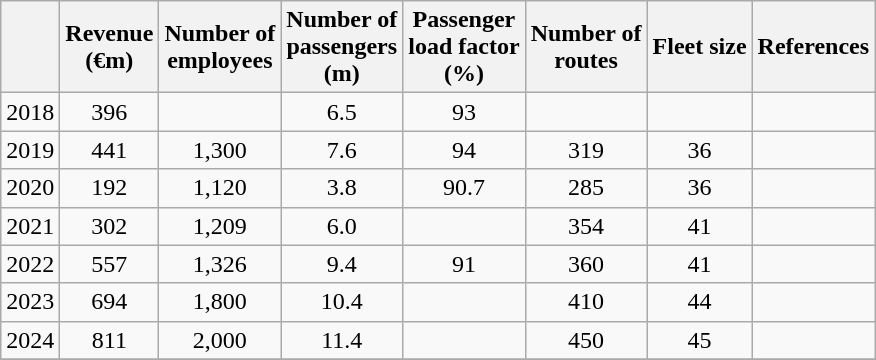<table class="wikitable" style="text-align:center;">
<tr>
<th></th>
<th>Revenue<br>(€m)</th>
<th>Number of<br>employees</th>
<th>Number of<br>passengers<br>(m)</th>
<th>Passenger<br>load factor<br>(%)</th>
<th>Number of<br>routes</th>
<th>Fleet size</th>
<th>References</th>
</tr>
<tr>
<td style="text-align:left;">2018</td>
<td>396</td>
<td></td>
<td>6.5</td>
<td>93</td>
<td></td>
<td></td>
<td></td>
</tr>
<tr>
<td style="text-align:left;">2019</td>
<td>441</td>
<td>1,300</td>
<td>7.6</td>
<td>94</td>
<td>319</td>
<td>36</td>
<td></td>
</tr>
<tr>
<td style="text-align:left;">2020</td>
<td>192</td>
<td>1,120</td>
<td>3.8</td>
<td>90.7</td>
<td>285</td>
<td>36</td>
<td></td>
</tr>
<tr>
<td style="text-align:left;">2021</td>
<td>302</td>
<td>1,209</td>
<td>6.0</td>
<td></td>
<td>354</td>
<td>41</td>
<td></td>
</tr>
<tr>
<td style="text-align:left;">2022</td>
<td>557</td>
<td>1,326</td>
<td>9.4</td>
<td>91</td>
<td>360</td>
<td>41</td>
<td></td>
</tr>
<tr>
<td style="text-align:left;">2023</td>
<td>694</td>
<td>1,800</td>
<td>10.4</td>
<td></td>
<td>410</td>
<td>44</td>
<td></td>
</tr>
<tr>
<td style="text-align:left;">2024</td>
<td>811</td>
<td>2,000</td>
<td>11.4</td>
<td></td>
<td>450</td>
<td>45</td>
<td></td>
</tr>
<tr>
</tr>
</table>
